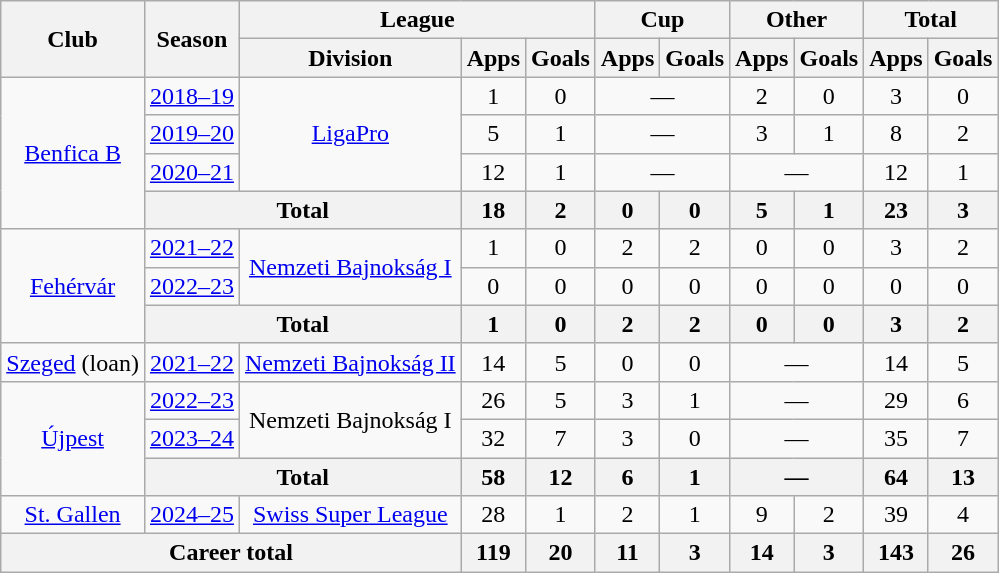<table class="wikitable" style="text-align:center">
<tr>
<th rowspan="2">Club</th>
<th rowspan="2">Season</th>
<th colspan="3">League</th>
<th colspan="2">Cup</th>
<th colspan="2">Other</th>
<th colspan="2">Total</th>
</tr>
<tr>
<th>Division</th>
<th>Apps</th>
<th>Goals</th>
<th>Apps</th>
<th>Goals</th>
<th>Apps</th>
<th>Goals</th>
<th>Apps</th>
<th>Goals</th>
</tr>
<tr>
<td rowspan="4"><a href='#'>Benfica B</a></td>
<td><a href='#'>2018–19</a></td>
<td rowspan="3"><a href='#'>LigaPro</a></td>
<td>1</td>
<td>0</td>
<td colspan=2>—</td>
<td>2</td>
<td>0</td>
<td>3</td>
<td>0</td>
</tr>
<tr>
<td><a href='#'>2019–20</a></td>
<td>5</td>
<td>1</td>
<td colspan=2>—</td>
<td>3</td>
<td>1</td>
<td>8</td>
<td>2</td>
</tr>
<tr>
<td><a href='#'>2020–21</a></td>
<td>12</td>
<td>1</td>
<td colspan=2>—</td>
<td colspan=2>—</td>
<td>12</td>
<td>1</td>
</tr>
<tr>
<th colspan="2">Total</th>
<th>18</th>
<th>2</th>
<th>0</th>
<th>0</th>
<th>5</th>
<th>1</th>
<th>23</th>
<th>3</th>
</tr>
<tr>
<td rowspan="3"><a href='#'>Fehérvár</a></td>
<td><a href='#'>2021–22</a></td>
<td rowspan="2"><a href='#'>Nemzeti Bajnokság I</a></td>
<td>1</td>
<td>0</td>
<td>2</td>
<td>2</td>
<td>0</td>
<td>0</td>
<td>3</td>
<td>2</td>
</tr>
<tr>
<td><a href='#'>2022–23</a></td>
<td>0</td>
<td>0</td>
<td>0</td>
<td>0</td>
<td>0</td>
<td>0</td>
<td>0</td>
<td>0</td>
</tr>
<tr>
<th colspan="2">Total</th>
<th>1</th>
<th>0</th>
<th>2</th>
<th>2</th>
<th>0</th>
<th>0</th>
<th>3</th>
<th>2</th>
</tr>
<tr>
<td><a href='#'>Szeged</a> (loan)</td>
<td><a href='#'>2021–22</a></td>
<td><a href='#'>Nemzeti Bajnokság II</a></td>
<td>14</td>
<td>5</td>
<td>0</td>
<td>0</td>
<td colspan=2>—</td>
<td>14</td>
<td>5</td>
</tr>
<tr>
<td rowspan="3"><a href='#'>Újpest</a></td>
<td><a href='#'>2022–23</a></td>
<td rowspan="2">Nemzeti Bajnokság I</td>
<td>26</td>
<td>5</td>
<td>3</td>
<td>1</td>
<td colspan="2">—</td>
<td>29</td>
<td>6</td>
</tr>
<tr>
<td><a href='#'>2023–24</a></td>
<td>32</td>
<td>7</td>
<td>3</td>
<td>0</td>
<td colspan="2">—</td>
<td>35</td>
<td>7</td>
</tr>
<tr>
<th colspan="2">Total</th>
<th>58</th>
<th>12</th>
<th>6</th>
<th>1</th>
<th colspan="2">—</th>
<th>64</th>
<th>13</th>
</tr>
<tr>
<td><a href='#'>St. Gallen</a></td>
<td><a href='#'>2024–25</a></td>
<td><a href='#'>Swiss Super League</a></td>
<td>28</td>
<td>1</td>
<td>2</td>
<td>1</td>
<td>9</td>
<td>2</td>
<td>39</td>
<td>4</td>
</tr>
<tr>
<th colspan="3">Career total</th>
<th>119</th>
<th>20</th>
<th>11</th>
<th>3</th>
<th>14</th>
<th>3</th>
<th>143</th>
<th>26</th>
</tr>
</table>
